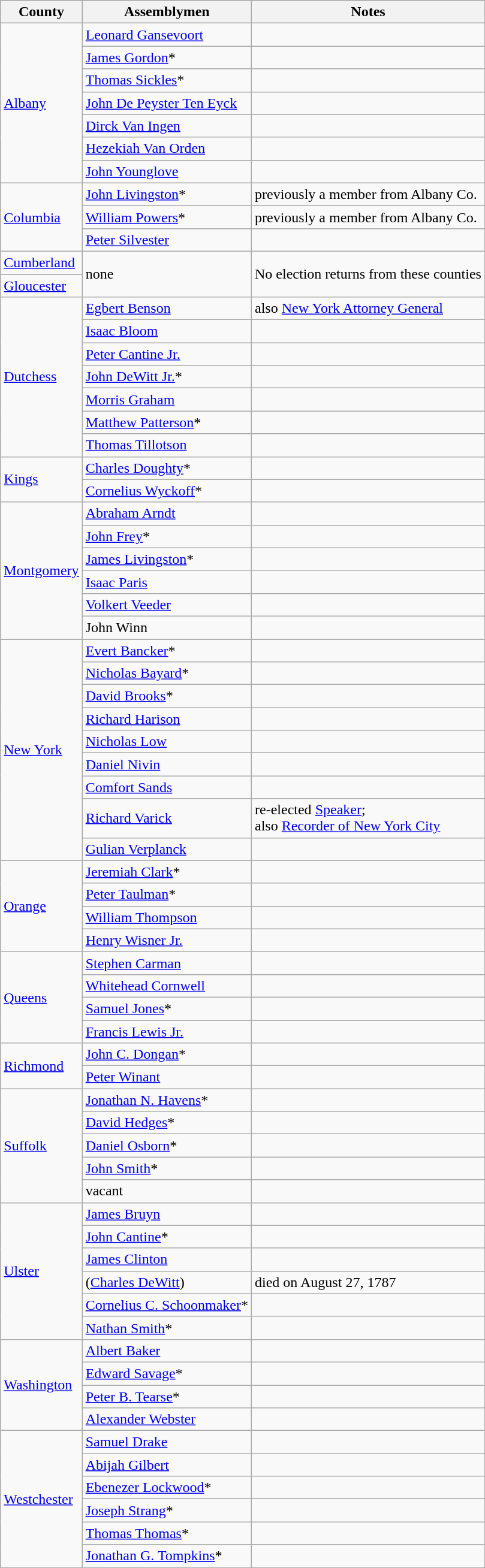<table class=wikitable>
<tr>
<th>County</th>
<th>Assemblymen</th>
<th>Notes</th>
</tr>
<tr>
<td rowspan="7"><a href='#'>Albany</a></td>
<td><a href='#'>Leonard Gansevoort</a></td>
<td></td>
</tr>
<tr>
<td><a href='#'>James Gordon</a>*</td>
<td></td>
</tr>
<tr>
<td><a href='#'>Thomas Sickles</a>*</td>
<td></td>
</tr>
<tr>
<td><a href='#'>John De Peyster Ten Eyck</a></td>
<td></td>
</tr>
<tr>
<td><a href='#'>Dirck Van Ingen</a></td>
<td></td>
</tr>
<tr>
<td><a href='#'>Hezekiah Van Orden</a></td>
<td></td>
</tr>
<tr>
<td><a href='#'>John Younglove</a></td>
<td></td>
</tr>
<tr>
<td rowspan="3"><a href='#'>Columbia</a></td>
<td><a href='#'>John Livingston</a>*</td>
<td>previously a member from Albany Co.</td>
</tr>
<tr>
<td><a href='#'>William Powers</a>*</td>
<td>previously a member from Albany Co.</td>
</tr>
<tr>
<td><a href='#'>Peter Silvester</a></td>
<td></td>
</tr>
<tr>
<td><a href='#'>Cumberland</a></td>
<td rowspan="2">none</td>
<td rowspan="2">No election returns from these counties</td>
</tr>
<tr>
<td><a href='#'>Gloucester</a></td>
</tr>
<tr>
<td rowspan="7"><a href='#'>Dutchess</a></td>
<td><a href='#'>Egbert Benson</a></td>
<td>also <a href='#'>New York Attorney General</a></td>
</tr>
<tr>
<td><a href='#'>Isaac Bloom</a></td>
<td></td>
</tr>
<tr>
<td><a href='#'>Peter Cantine Jr.</a></td>
<td></td>
</tr>
<tr>
<td><a href='#'>John DeWitt Jr.</a>*</td>
<td></td>
</tr>
<tr>
<td><a href='#'>Morris Graham</a></td>
<td></td>
</tr>
<tr>
<td><a href='#'>Matthew Patterson</a>*</td>
<td></td>
</tr>
<tr>
<td><a href='#'>Thomas Tillotson</a></td>
<td></td>
</tr>
<tr>
<td rowspan="2"><a href='#'>Kings</a></td>
<td><a href='#'>Charles Doughty</a>*</td>
<td></td>
</tr>
<tr>
<td><a href='#'>Cornelius Wyckoff</a>*</td>
<td></td>
</tr>
<tr>
<td rowspan="6"><a href='#'>Montgomery</a></td>
<td><a href='#'>Abraham Arndt</a></td>
<td></td>
</tr>
<tr>
<td><a href='#'>John Frey</a>*</td>
<td></td>
</tr>
<tr>
<td><a href='#'>James Livingston</a>*</td>
<td></td>
</tr>
<tr>
<td><a href='#'>Isaac Paris</a></td>
<td></td>
</tr>
<tr>
<td><a href='#'>Volkert Veeder</a></td>
<td></td>
</tr>
<tr>
<td>John Winn</td>
<td></td>
</tr>
<tr>
<td rowspan="9"><a href='#'>New York</a></td>
<td><a href='#'>Evert Bancker</a>*</td>
<td></td>
</tr>
<tr>
<td><a href='#'>Nicholas Bayard</a>*</td>
<td></td>
</tr>
<tr>
<td><a href='#'>David Brooks</a>*</td>
<td></td>
</tr>
<tr>
<td><a href='#'>Richard Harison</a></td>
<td></td>
</tr>
<tr>
<td><a href='#'>Nicholas Low</a></td>
<td></td>
</tr>
<tr>
<td><a href='#'>Daniel Nivin</a></td>
<td></td>
</tr>
<tr>
<td><a href='#'>Comfort Sands</a></td>
<td></td>
</tr>
<tr>
<td><a href='#'>Richard Varick</a></td>
<td>re-elected <a href='#'>Speaker</a>; <br>also <a href='#'>Recorder of New York City</a></td>
</tr>
<tr>
<td><a href='#'>Gulian Verplanck</a></td>
<td></td>
</tr>
<tr>
<td rowspan="4"><a href='#'>Orange</a></td>
<td><a href='#'>Jeremiah Clark</a>*</td>
<td></td>
</tr>
<tr>
<td><a href='#'>Peter Taulman</a>*</td>
<td></td>
</tr>
<tr>
<td><a href='#'>William Thompson</a></td>
<td></td>
</tr>
<tr>
<td><a href='#'>Henry Wisner Jr.</a></td>
<td></td>
</tr>
<tr>
<td rowspan="4"><a href='#'>Queens</a></td>
<td><a href='#'>Stephen Carman</a></td>
<td></td>
</tr>
<tr>
<td><a href='#'>Whitehead Cornwell</a></td>
<td></td>
</tr>
<tr>
<td><a href='#'>Samuel Jones</a>*</td>
<td></td>
</tr>
<tr>
<td><a href='#'>Francis Lewis Jr.</a></td>
<td></td>
</tr>
<tr>
<td rowspan="2"><a href='#'>Richmond</a></td>
<td><a href='#'>John C. Dongan</a>*</td>
<td></td>
</tr>
<tr>
<td><a href='#'>Peter Winant</a></td>
<td></td>
</tr>
<tr>
<td rowspan="5"><a href='#'>Suffolk</a></td>
<td><a href='#'>Jonathan N. Havens</a>*</td>
<td></td>
</tr>
<tr>
<td><a href='#'>David Hedges</a>*</td>
<td></td>
</tr>
<tr>
<td><a href='#'>Daniel Osborn</a>*</td>
<td></td>
</tr>
<tr>
<td><a href='#'>John Smith</a>*</td>
<td></td>
</tr>
<tr>
<td>vacant</td>
<td></td>
</tr>
<tr>
<td rowspan="6"><a href='#'>Ulster</a></td>
<td><a href='#'>James Bruyn</a></td>
<td></td>
</tr>
<tr>
<td><a href='#'>John Cantine</a>*</td>
<td></td>
</tr>
<tr>
<td><a href='#'>James Clinton</a></td>
<td></td>
</tr>
<tr>
<td>(<a href='#'>Charles DeWitt</a>)</td>
<td>died on August 27, 1787</td>
</tr>
<tr>
<td><a href='#'>Cornelius C. Schoonmaker</a>*</td>
<td></td>
</tr>
<tr>
<td><a href='#'>Nathan Smith</a>*</td>
<td></td>
</tr>
<tr>
<td rowspan="4"><a href='#'>Washington</a></td>
<td><a href='#'>Albert Baker</a></td>
<td></td>
</tr>
<tr>
<td><a href='#'>Edward Savage</a>*</td>
<td></td>
</tr>
<tr>
<td><a href='#'>Peter B. Tearse</a>*</td>
<td></td>
</tr>
<tr>
<td><a href='#'>Alexander Webster</a></td>
<td></td>
</tr>
<tr>
<td rowspan="6"><a href='#'>Westchester</a></td>
<td><a href='#'>Samuel Drake</a></td>
<td></td>
</tr>
<tr>
<td><a href='#'>Abijah Gilbert</a></td>
<td></td>
</tr>
<tr>
<td><a href='#'>Ebenezer Lockwood</a>*</td>
<td></td>
</tr>
<tr>
<td><a href='#'>Joseph Strang</a>*</td>
<td></td>
</tr>
<tr>
<td><a href='#'>Thomas Thomas</a>*</td>
<td></td>
</tr>
<tr>
<td><a href='#'>Jonathan G. Tompkins</a>*</td>
<td></td>
</tr>
<tr>
</tr>
</table>
